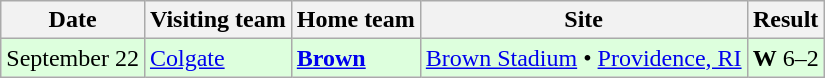<table class="wikitable">
<tr>
<th>Date</th>
<th>Visiting team</th>
<th>Home team</th>
<th>Site</th>
<th>Result</th>
</tr>
<tr style="background:#DDFFDD;">
<td>September 22</td>
<td><a href='#'>Colgate</a></td>
<td><strong><a href='#'>Brown</a></strong></td>
<td><a href='#'>Brown Stadium</a> • <a href='#'>Providence, RI</a></td>
<td><strong>W</strong> 6–2</td>
</tr>
</table>
